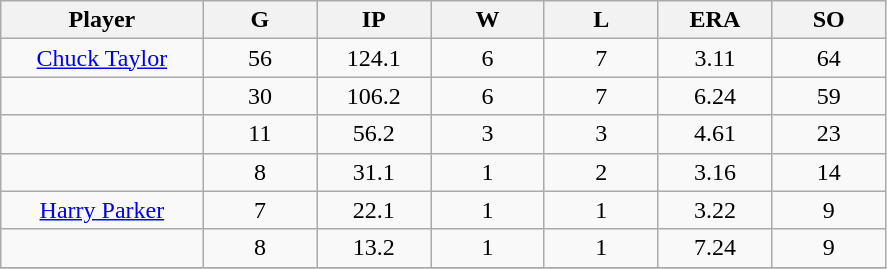<table class="wikitable sortable">
<tr>
<th bgcolor="#DDDDFF" width="16%">Player</th>
<th bgcolor="#DDDDFF" width="9%">G</th>
<th bgcolor="#DDDDFF" width="9%">IP</th>
<th bgcolor="#DDDDFF" width="9%">W</th>
<th bgcolor="#DDDDFF" width="9%">L</th>
<th bgcolor="#DDDDFF" width="9%">ERA</th>
<th bgcolor="#DDDDFF" width="9%">SO</th>
</tr>
<tr align="center">
<td><a href='#'>Chuck Taylor</a></td>
<td>56</td>
<td>124.1</td>
<td>6</td>
<td>7</td>
<td>3.11</td>
<td>64</td>
</tr>
<tr align=center>
<td></td>
<td>30</td>
<td>106.2</td>
<td>6</td>
<td>7</td>
<td>6.24</td>
<td>59</td>
</tr>
<tr align="center">
<td></td>
<td>11</td>
<td>56.2</td>
<td>3</td>
<td>3</td>
<td>4.61</td>
<td>23</td>
</tr>
<tr align="center">
<td></td>
<td>8</td>
<td>31.1</td>
<td>1</td>
<td>2</td>
<td>3.16</td>
<td>14</td>
</tr>
<tr align="center">
<td><a href='#'>Harry Parker</a></td>
<td>7</td>
<td>22.1</td>
<td>1</td>
<td>1</td>
<td>3.22</td>
<td>9</td>
</tr>
<tr align=center>
<td></td>
<td>8</td>
<td>13.2</td>
<td>1</td>
<td>1</td>
<td>7.24</td>
<td>9</td>
</tr>
<tr align="center">
</tr>
</table>
